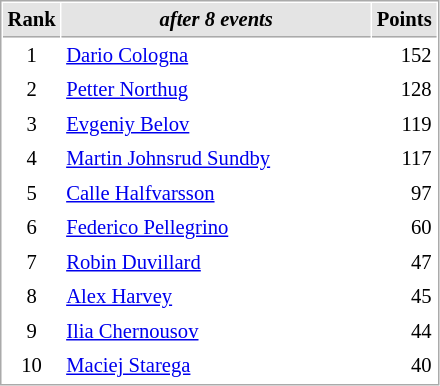<table cellspacing="1" cellpadding="3" style="border:1px solid #AAAAAA;font-size:86%">
<tr style="background-color: #E4E4E4;">
<th style="border-bottom:1px solid #AAAAAA" width=10>Rank</th>
<th style="border-bottom:1px solid #AAAAAA" width=200><em>after 8 events</em></th>
<th style="border-bottom:1px solid #AAAAAA" width=20 align=right>Points</th>
</tr>
<tr>
<td align=center>1</td>
<td> <a href='#'>Dario Cologna</a></td>
<td align=right>152</td>
</tr>
<tr>
<td align=center>2</td>
<td> <a href='#'>Petter Northug</a></td>
<td align=right>128</td>
</tr>
<tr>
<td align=center>3</td>
<td> <a href='#'>Evgeniy Belov</a></td>
<td align=right>119</td>
</tr>
<tr>
<td align=center>4</td>
<td> <a href='#'>Martin Johnsrud Sundby</a></td>
<td align=right>117</td>
</tr>
<tr>
<td align=center>5</td>
<td> <a href='#'>Calle Halfvarsson</a></td>
<td align=right>97</td>
</tr>
<tr>
<td align=center>6</td>
<td> <a href='#'>Federico Pellegrino</a></td>
<td align=right>60</td>
</tr>
<tr>
<td align=center>7</td>
<td> <a href='#'>Robin Duvillard</a></td>
<td align=right>47</td>
</tr>
<tr>
<td align=center>8</td>
<td> <a href='#'>Alex Harvey</a></td>
<td align=right>45</td>
</tr>
<tr>
<td align=center>9</td>
<td> <a href='#'>Ilia Chernousov</a></td>
<td align=right>44</td>
</tr>
<tr>
<td align=center>10</td>
<td> <a href='#'>Maciej Starega</a></td>
<td align=right>40</td>
</tr>
</table>
